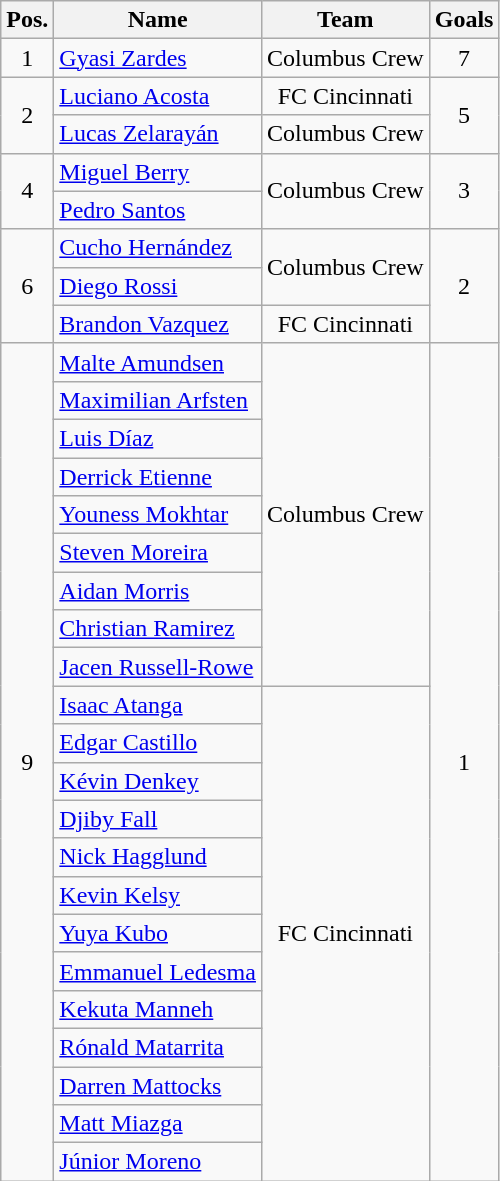<table class="wikitable" style="text-align: center;">
<tr>
<th>Pos.</th>
<th>Name</th>
<th>Team</th>
<th>Goals</th>
</tr>
<tr>
<td>1</td>
<td align="left"> <a href='#'>Gyasi Zardes</a></td>
<td>Columbus Crew</td>
<td>7</td>
</tr>
<tr>
<td rowspan=2>2</td>
<td align="left"> <a href='#'>Luciano Acosta</a></td>
<td>FC Cincinnati</td>
<td rowspan=2>5</td>
</tr>
<tr>
<td align="left"> <a href='#'>Lucas Zelarayán</a></td>
<td>Columbus Crew</td>
</tr>
<tr>
<td rowspan="2">4</td>
<td align="left"> <a href='#'>Miguel Berry</a></td>
<td rowspan="2">Columbus Crew</td>
<td rowspan="2">3</td>
</tr>
<tr>
<td align="left"> <a href='#'>Pedro Santos</a></td>
</tr>
<tr>
<td rowspan="3">6</td>
<td align="left"> <a href='#'>Cucho Hernández</a></td>
<td rowspan="2">Columbus Crew</td>
<td rowspan="3">2</td>
</tr>
<tr>
<td align="left"> <a href='#'>Diego Rossi</a></td>
</tr>
<tr>
<td align="left"> <a href='#'>Brandon Vazquez</a></td>
<td>FC Cincinnati</td>
</tr>
<tr>
<td rowspan="22">9</td>
<td align="left"> <a href='#'>Malte Amundsen</a></td>
<td rowspan="9">Columbus Crew</td>
<td rowspan="22">1</td>
</tr>
<tr>
<td align="left"> <a href='#'>Maximilian Arfsten</a></td>
</tr>
<tr>
<td align="left"> <a href='#'>Luis Díaz</a></td>
</tr>
<tr>
<td align="left"> <a href='#'>Derrick Etienne</a></td>
</tr>
<tr>
<td align="left"> <a href='#'>Youness Mokhtar</a></td>
</tr>
<tr>
<td align="left"> <a href='#'>Steven Moreira</a></td>
</tr>
<tr>
<td align="left"> <a href='#'>Aidan Morris</a></td>
</tr>
<tr>
<td align="left"> <a href='#'>Christian Ramirez</a></td>
</tr>
<tr>
<td align="left"> <a href='#'>Jacen Russell-Rowe</a></td>
</tr>
<tr>
<td align="left"> <a href='#'>Isaac Atanga</a></td>
<td rowspan="13">FC Cincinnati</td>
</tr>
<tr>
<td align="left"> <a href='#'>Edgar Castillo</a></td>
</tr>
<tr>
<td align="left"> <a href='#'>Kévin Denkey</a></td>
</tr>
<tr>
<td align="left"> <a href='#'>Djiby Fall</a></td>
</tr>
<tr>
<td align="left"> <a href='#'>Nick Hagglund</a></td>
</tr>
<tr>
<td align="left"> <a href='#'>Kevin Kelsy</a></td>
</tr>
<tr>
<td align="left"> <a href='#'>Yuya Kubo</a></td>
</tr>
<tr>
<td align="left"> <a href='#'>Emmanuel Ledesma</a></td>
</tr>
<tr>
<td align="left"> <a href='#'>Kekuta Manneh</a></td>
</tr>
<tr>
<td align="left"> <a href='#'>Rónald Matarrita</a></td>
</tr>
<tr>
<td align="left"> <a href='#'>Darren Mattocks</a></td>
</tr>
<tr>
<td align="left"> <a href='#'>Matt Miazga</a></td>
</tr>
<tr>
<td align="left"> <a href='#'>Júnior Moreno</a></td>
</tr>
</table>
